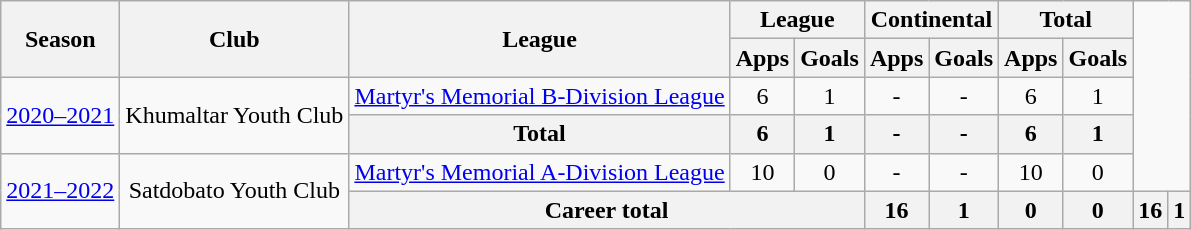<table class="wikitable" style="text-align:center;">
<tr>
<th rowspan=2>Season</th>
<th rowspan=2>Club</th>
<th rowspan=2>League</th>
<th colspan=2>League</th>
<th colspan=2>Continental</th>
<th colspan=2>Total</th>
</tr>
<tr>
<th>Apps</th>
<th>Goals</th>
<th>Apps</th>
<th>Goals</th>
<th>Apps</th>
<th>Goals</th>
</tr>
<tr>
<td rowspan=2><a href='#'>2020–2021</a></td>
<td rowspan=2>Khumaltar Youth Club</td>
<td><a href='#'>Martyr's Memorial B-Division League</a></td>
<td>6</td>
<td>1</td>
<td>-</td>
<td>-</td>
<td>6</td>
<td>1</td>
</tr>
<tr>
<th>Total</th>
<th>6</th>
<th>1</th>
<th>-</th>
<th>-</th>
<th>6</th>
<th>1</th>
</tr>
<tr>
<td rowspan=2><a href='#'>2021–2022</a></td>
<td rowspan=2>Satdobato Youth Club</td>
<td><a href='#'>Martyr's Memorial A-Division League</a></td>
<td>10</td>
<td>0</td>
<td>-</td>
<td>-</td>
<td>10</td>
<td>0</td>
</tr>
<tr>
<th colspan="3">Career total</th>
<th>16</th>
<th>1</th>
<th>0</th>
<th>0</th>
<th>16</th>
<th>1</th>
</tr>
</table>
